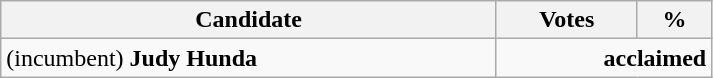<table style="width:475px;" class="wikitable">
<tr>
<th align="center">Candidate</th>
<th align="center">Votes</th>
<th align="center">%</th>
</tr>
<tr>
<td align="left">(incumbent) <strong>Judy Hunda</strong></td>
<td align="right" colspan="2"><strong>acclaimed</strong></td>
</tr>
</table>
